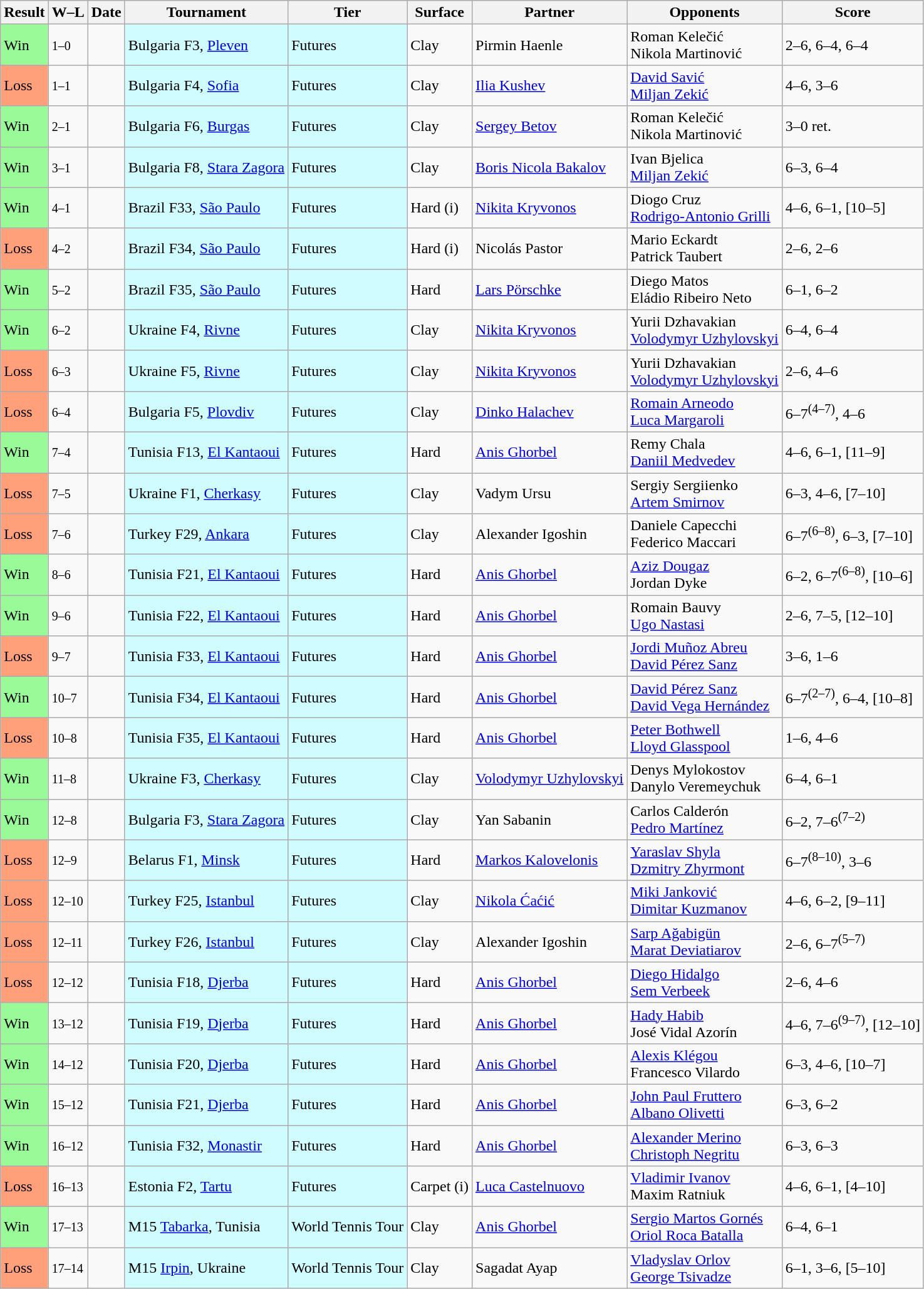<table class="sortable wikitable">
<tr>
<th>Result</th>
<th class="unsortable">W–L</th>
<th>Date</th>
<th>Tournament</th>
<th>Tier</th>
<th>Surface</th>
<th>Partner</th>
<th>Opponents</th>
<th class="unsortable">Score</th>
</tr>
<tr>
<td bgcolor=#98fb98>Win</td>
<td><small>1–0</small></td>
<td></td>
<td style="background:#cffcff;">Bulgaria F3, <a href='#'>Pleven</a></td>
<td style="background:#cffcff;">Futures</td>
<td>Clay</td>
<td> Pirmin Haenle</td>
<td> Roman Kelečić<br> Nikola Martinović</td>
<td>2–6, 6–4, 6–4</td>
</tr>
<tr>
<td bgcolor=#FFA07A>Loss</td>
<td><small>1–1</small></td>
<td></td>
<td style="background:#cffcff;">Bulgaria F4, <a href='#'>Sofia</a></td>
<td style="background:#cffcff;">Futures</td>
<td>Clay</td>
<td> <a href='#'>Ilia Kushev</a></td>
<td> <a href='#'>David Savić</a><br> <a href='#'>Miljan Zekić</a></td>
<td>4–6, 3–6</td>
</tr>
<tr>
<td bgcolor=#98fb98>Win</td>
<td><small>2–1</small></td>
<td></td>
<td style="background:#cffcff;">Bulgaria F6, <a href='#'>Burgas</a></td>
<td style="background:#cffcff;">Futures</td>
<td>Clay</td>
<td> <a href='#'>Sergey Betov</a></td>
<td> Roman Kelečić<br> Nikola Martinović</td>
<td>3–0 ret.</td>
</tr>
<tr>
<td bgcolor=#98fb98>Win</td>
<td><small>3–1</small></td>
<td></td>
<td style="background:#cffcff;">Bulgaria F8, <a href='#'>Stara Zagora</a></td>
<td style="background:#cffcff;">Futures</td>
<td>Clay</td>
<td> <a href='#'>Boris Nicola Bakalov</a></td>
<td> Ivan Bjelica<br> <a href='#'>Miljan Zekić</a></td>
<td>6–3, 6–4</td>
</tr>
<tr>
<td bgcolor=#98fb98>Win</td>
<td><small>4–1</small></td>
<td></td>
<td style="background:#cffcff;">Brazil F33, <a href='#'>São Paulo</a></td>
<td style="background:#cffcff;">Futures</td>
<td>Hard (i)</td>
<td> <a href='#'>Nikita Kryvonos</a></td>
<td> Diogo Cruz<br> <a href='#'>Rodrigo-Antonio Grilli</a></td>
<td>4–6, 6–1, [10–5]</td>
</tr>
<tr>
<td bgcolor=#FFA07A>Loss</td>
<td><small>4–2</small></td>
<td></td>
<td style="background:#cffcff;">Brazil F34, <a href='#'>São Paulo</a></td>
<td style="background:#cffcff;">Futures</td>
<td>Hard (i)</td>
<td> Nicolás Pastor</td>
<td> Mario Eckardt<br> Patrick Taubert</td>
<td>2–6, 2–6</td>
</tr>
<tr>
<td bgcolor=#98fb98>Win</td>
<td><small>5–2</small></td>
<td></td>
<td style="background:#cffcff;">Brazil F35, <a href='#'>São Paulo</a></td>
<td style="background:#cffcff;">Futures</td>
<td>Hard</td>
<td> <a href='#'>Lars Pörschke</a></td>
<td> Diego Matos<br> Eládio Ribeiro Neto</td>
<td>6–1, 6–2</td>
</tr>
<tr>
<td bgcolor=#98fb98>Win</td>
<td><small>6–2</small></td>
<td></td>
<td style="background:#cffcff;">Ukraine F4, <a href='#'>Rivne</a></td>
<td style="background:#cffcff;">Futures</td>
<td>Clay</td>
<td> <a href='#'>Nikita Kryvonos</a></td>
<td> Yurii Dzhavakian<br> <a href='#'>Volodymyr Uzhylovskyi</a></td>
<td>6–4, 6–4</td>
</tr>
<tr>
<td bgcolor=#FFA07A>Loss</td>
<td><small>6–3</small></td>
<td></td>
<td style="background:#cffcff;">Ukraine F5, <a href='#'>Rivne</a></td>
<td style="background:#cffcff;">Futures</td>
<td>Clay</td>
<td> <a href='#'>Nikita Kryvonos</a></td>
<td> Yurii Dzhavakian<br> <a href='#'>Volodymyr Uzhylovskyi</a></td>
<td>2–6, 4–6</td>
</tr>
<tr>
<td bgcolor=#FFA07A>Loss</td>
<td><small>6–4</small></td>
<td></td>
<td style="background:#cffcff;">Bulgaria F5, <a href='#'>Plovdiv</a></td>
<td style="background:#cffcff;">Futures</td>
<td>Clay</td>
<td> <a href='#'>Dinko Halachev</a></td>
<td> <a href='#'>Romain Arneodo</a><br> <a href='#'>Luca Margaroli</a></td>
<td>6–7<sup>(4–7)</sup>, 4–6</td>
</tr>
<tr>
<td bgcolor=#98fb98>Win</td>
<td><small>7–4</small></td>
<td></td>
<td style="background:#cffcff;">Tunisia F13, <a href='#'>El Kantaoui</a></td>
<td style="background:#cffcff;">Futures</td>
<td>Hard</td>
<td> <a href='#'>Anis Ghorbel</a></td>
<td> Remy Chala<br> <a href='#'>Daniil Medvedev</a></td>
<td>4–6, 6–1, [11–9]</td>
</tr>
<tr>
<td bgcolor=#FFA07A>Loss</td>
<td><small>7–5</small></td>
<td></td>
<td style="background:#cffcff;">Ukraine F1, <a href='#'>Cherkasy</a></td>
<td style="background:#cffcff;">Futures</td>
<td>Clay</td>
<td> Vadym Ursu</td>
<td> Sergiy Sergiienko<br> <a href='#'>Artem Smirnov</a></td>
<td>6–3, 4–6, [7–10]</td>
</tr>
<tr>
<td bgcolor=#FFA07A>Loss</td>
<td><small>7–6</small></td>
<td></td>
<td style="background:#cffcff;">Turkey F29, <a href='#'>Ankara</a></td>
<td style="background:#cffcff;">Futures</td>
<td>Clay</td>
<td> Alexander Igoshin</td>
<td> Daniele Capecchi<br> Federico Maccari</td>
<td>6–7<sup>(6–8)</sup>, 6–3, [7–10]</td>
</tr>
<tr>
<td bgcolor=#98fb98>Win</td>
<td><small>8–6</small></td>
<td></td>
<td style="background:#cffcff;">Tunisia F21, <a href='#'>El Kantaoui</a></td>
<td style="background:#cffcff;">Futures</td>
<td>Hard</td>
<td> <a href='#'>Anis Ghorbel</a></td>
<td> <a href='#'>Aziz Dougaz</a><br> Jordan Dyke</td>
<td>6–2, 6–7<sup>(6–8)</sup>, [10–6]</td>
</tr>
<tr>
<td bgcolor=#98fb98>Win</td>
<td><small>9–6</small></td>
<td></td>
<td style="background:#cffcff;">Tunisia F22, <a href='#'>El Kantaoui</a></td>
<td style="background:#cffcff;">Futures</td>
<td>Hard</td>
<td> <a href='#'>Anis Ghorbel</a></td>
<td> Romain Bauvy<br> <a href='#'>Ugo Nastasi</a></td>
<td>2–6, 7–5, [12–10]</td>
</tr>
<tr>
<td bgcolor=#FFA07A>Loss</td>
<td><small>9–7</small></td>
<td></td>
<td style="background:#cffcff;">Tunisia F33, <a href='#'>El Kantaoui</a></td>
<td style="background:#cffcff;">Futures</td>
<td>Hard</td>
<td> <a href='#'>Anis Ghorbel</a></td>
<td> <a href='#'>Jordi Muñoz Abreu</a><br> <a href='#'>David Pérez Sanz</a></td>
<td>3–6, 1–6</td>
</tr>
<tr>
<td bgcolor=#98fb98>Win</td>
<td><small>10–7</small></td>
<td></td>
<td style="background:#cffcff;">Tunisia F34, <a href='#'>El Kantaoui</a></td>
<td style="background:#cffcff;">Futures</td>
<td>Hard</td>
<td> <a href='#'>Anis Ghorbel</a></td>
<td> <a href='#'>David Pérez Sanz</a><br> <a href='#'>David Vega Hernández</a></td>
<td>6–7<sup>(2–7)</sup>, 6–4, [10–8]</td>
</tr>
<tr>
<td bgcolor=#FFA07A>Loss</td>
<td><small>10–8</small></td>
<td></td>
<td style="background:#cffcff;">Tunisia F35, <a href='#'>El Kantaoui</a></td>
<td style="background:#cffcff;">Futures</td>
<td>Hard</td>
<td> <a href='#'>Anis Ghorbel</a></td>
<td> <a href='#'>Peter Bothwell</a><br> <a href='#'>Lloyd Glasspool</a></td>
<td>1–6, 4–6</td>
</tr>
<tr>
<td bgcolor=#98fb98>Win</td>
<td><small>11–8</small></td>
<td></td>
<td style="background:#cffcff;">Ukraine F3, <a href='#'>Cherkasy</a></td>
<td style="background:#cffcff;">Futures</td>
<td>Clay</td>
<td> <a href='#'>Volodymyr Uzhylovskyi</a></td>
<td> Denys Mylokostov<br> Danylo Veremeychuk</td>
<td>6–4, 6–1</td>
</tr>
<tr>
<td bgcolor=#98fb98>Win</td>
<td><small>12–8</small></td>
<td></td>
<td style="background:#cffcff;">Bulgaria F3, <a href='#'>Stara Zagora</a></td>
<td style="background:#cffcff;">Futures</td>
<td>Clay</td>
<td> Yan Sabanin</td>
<td> Carlos Calderón<br> <a href='#'>Pedro Martínez</a></td>
<td>6–2, 7–6<sup>(7–2)</sup></td>
</tr>
<tr>
<td bgcolor=#FFA07A>Loss</td>
<td><small>12–9</small></td>
<td></td>
<td style="background:#cffcff;">Belarus F1, <a href='#'>Minsk</a></td>
<td style="background:#cffcff;">Futures</td>
<td>Hard</td>
<td> <a href='#'>Markos Kalovelonis</a></td>
<td> <a href='#'>Yaraslav Shyla</a><br> <a href='#'>Dzmitry Zhyrmont</a></td>
<td>6–7<sup>(8–10)</sup>, 3–6</td>
</tr>
<tr>
<td bgcolor=#FFA07A>Loss</td>
<td><small>12–10</small></td>
<td></td>
<td style="background:#cffcff;">Turkey F25, <a href='#'>Istanbul</a></td>
<td style="background:#cffcff;">Futures</td>
<td>Clay</td>
<td> <a href='#'>Nikola Ćaćić</a></td>
<td> <a href='#'>Miki Janković</a><br> <a href='#'>Dimitar Kuzmanov</a></td>
<td>4–6, 6–2, [9–11]</td>
</tr>
<tr>
<td bgcolor=#FFA07A>Loss</td>
<td><small>12–11</small></td>
<td></td>
<td style="background:#cffcff;">Turkey F26, <a href='#'>Istanbul</a></td>
<td style="background:#cffcff;">Futures</td>
<td>Clay</td>
<td> Alexander Igoshin</td>
<td> <a href='#'>Sarp Ağabigün</a><br> <a href='#'>Marat Deviatiarov</a></td>
<td>2–6, 6–7<sup>(5–7)</sup></td>
</tr>
<tr>
<td bgcolor=#FFA07A>Loss</td>
<td><small>12–12</small></td>
<td></td>
<td style="background:#cffcff;">Tunisia F18, <a href='#'>Djerba</a></td>
<td style="background:#cffcff;">Futures</td>
<td>Hard</td>
<td> <a href='#'>Anis Ghorbel</a></td>
<td> <a href='#'>Diego Hidalgo</a><br> <a href='#'>Sem Verbeek</a></td>
<td>2–6, 4–6</td>
</tr>
<tr>
<td bgcolor=#98fb98>Win</td>
<td><small>13–12</small></td>
<td></td>
<td style="background:#cffcff;">Tunisia F19, <a href='#'>Djerba</a></td>
<td style="background:#cffcff;">Futures</td>
<td>Hard</td>
<td> <a href='#'>Anis Ghorbel</a></td>
<td> <a href='#'>Hady Habib</a><br> José Vidal Azorín</td>
<td>4–6, 7–6<sup>(9–7)</sup>, [12–10]</td>
</tr>
<tr>
<td bgcolor=#98fb98>Win</td>
<td><small>14–12</small></td>
<td></td>
<td style="background:#cffcff;">Tunisia F20, <a href='#'>Djerba</a></td>
<td style="background:#cffcff;">Futures</td>
<td>Hard</td>
<td> <a href='#'>Anis Ghorbel</a></td>
<td> <a href='#'>Alexis Klégou</a><br> Francesco Vilardo</td>
<td>6–3, 4–6, [10–7]</td>
</tr>
<tr>
<td bgcolor=#98fb98>Win</td>
<td><small>15–12</small></td>
<td></td>
<td style="background:#cffcff;">Tunisia F21, <a href='#'>Djerba</a></td>
<td style="background:#cffcff;">Futures</td>
<td>Hard</td>
<td> <a href='#'>Anis Ghorbel</a></td>
<td> <a href='#'>John Paul Fruttero</a><br> <a href='#'>Albano Olivetti</a></td>
<td>6–3, 6–2</td>
</tr>
<tr>
<td bgcolor=#98fb98>Win</td>
<td><small>16–12</small></td>
<td></td>
<td style="background:#cffcff;">Tunisia F32, <a href='#'>Monastir</a></td>
<td style="background:#cffcff;">Futures</td>
<td>Hard</td>
<td> <a href='#'>Anis Ghorbel</a></td>
<td> <a href='#'>Alexander Merino</a><br> <a href='#'>Christoph Negritu</a></td>
<td>6–3, 6–3</td>
</tr>
<tr>
<td bgcolor=#FFA07A>Loss</td>
<td><small>16–13</small></td>
<td></td>
<td style="background:#cffcff;">Estonia F2, <a href='#'>Tartu</a></td>
<td style="background:#cffcff;">Futures</td>
<td>Carpet (i)</td>
<td> <a href='#'>Luca Castelnuovo</a></td>
<td> <a href='#'>Vladimir Ivanov</a><br> Maxim Ratniuk</td>
<td>4–6, 6–1, [4–10]</td>
</tr>
<tr>
<td bgcolor=#98fb98>Win</td>
<td><small>17–13</small></td>
<td></td>
<td style="background:#cffcff;">M15 <a href='#'>Tabarka</a>, Tunisia</td>
<td style="background:#cffcff;">World Tennis Tour</td>
<td>Clay</td>
<td> <a href='#'>Anis Ghorbel</a></td>
<td> <a href='#'>Sergio Martos Gornés</a><br> <a href='#'>Oriol Roca Batalla</a></td>
<td>6–4, 6–1</td>
</tr>
<tr>
<td bgcolor=#FFA07A>Loss</td>
<td><small>17–14</small></td>
<td></td>
<td style="background:#cffcff;">M15 <a href='#'>Irpin</a>, Ukraine</td>
<td style="background:#cffcff;">World Tennis Tour</td>
<td>Clay</td>
<td> Sagadat Ayap</td>
<td> <a href='#'>Vladyslav Orlov</a><br> <a href='#'>George Tsivadze</a></td>
<td>6–1, 3–6, [5–10]</td>
</tr>
</table>
